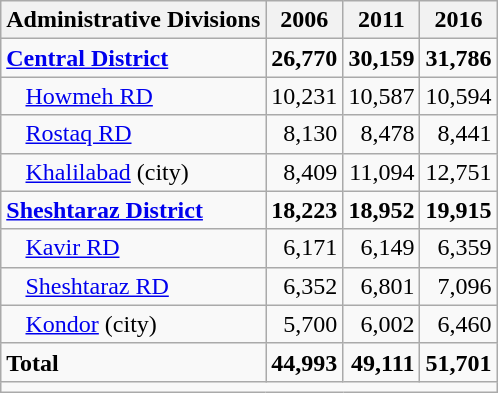<table class="wikitable">
<tr>
<th>Administrative Divisions</th>
<th>2006</th>
<th>2011</th>
<th>2016</th>
</tr>
<tr>
<td><strong><a href='#'>Central District</a></strong></td>
<td style="text-align: right;"><strong>26,770</strong></td>
<td style="text-align: right;"><strong>30,159</strong></td>
<td style="text-align: right;"><strong>31,786</strong></td>
</tr>
<tr>
<td style="padding-left: 1em;"><a href='#'>Howmeh RD</a></td>
<td style="text-align: right;">10,231</td>
<td style="text-align: right;">10,587</td>
<td style="text-align: right;">10,594</td>
</tr>
<tr>
<td style="padding-left: 1em;"><a href='#'>Rostaq RD</a></td>
<td style="text-align: right;">8,130</td>
<td style="text-align: right;">8,478</td>
<td style="text-align: right;">8,441</td>
</tr>
<tr>
<td style="padding-left: 1em;"><a href='#'>Khalilabad</a> (city)</td>
<td style="text-align: right;">8,409</td>
<td style="text-align: right;">11,094</td>
<td style="text-align: right;">12,751</td>
</tr>
<tr>
<td><strong><a href='#'>Sheshtaraz District</a></strong></td>
<td style="text-align: right;"><strong>18,223</strong></td>
<td style="text-align: right;"><strong>18,952</strong></td>
<td style="text-align: right;"><strong>19,915</strong></td>
</tr>
<tr>
<td style="padding-left: 1em;"><a href='#'>Kavir RD</a></td>
<td style="text-align: right;">6,171</td>
<td style="text-align: right;">6,149</td>
<td style="text-align: right;">6,359</td>
</tr>
<tr>
<td style="padding-left: 1em;"><a href='#'>Sheshtaraz RD</a></td>
<td style="text-align: right;">6,352</td>
<td style="text-align: right;">6,801</td>
<td style="text-align: right;">7,096</td>
</tr>
<tr>
<td style="padding-left: 1em;"><a href='#'>Kondor</a> (city)</td>
<td style="text-align: right;">5,700</td>
<td style="text-align: right;">6,002</td>
<td style="text-align: right;">6,460</td>
</tr>
<tr>
<td><strong>Total</strong></td>
<td style="text-align: right;"><strong>44,993</strong></td>
<td style="text-align: right;"><strong>49,111</strong></td>
<td style="text-align: right;"><strong>51,701</strong></td>
</tr>
<tr>
<td colspan=4></td>
</tr>
</table>
